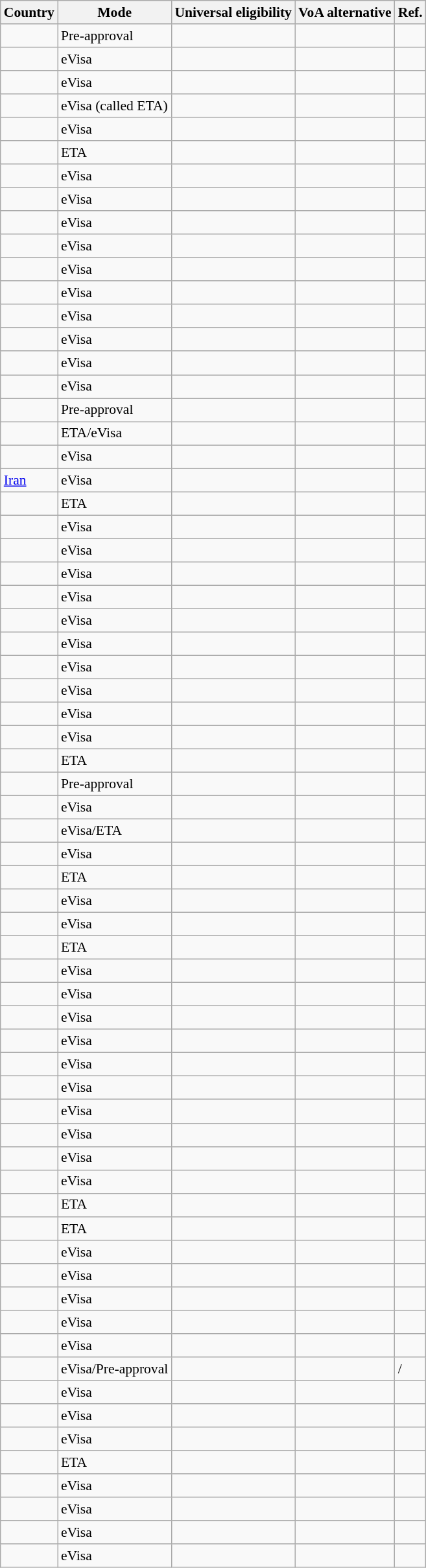<table class="wikitable sortable" style="font-size:90%;line-height:1.2">
<tr style="vertical-align:bottom;">
<th>Country</th>
<th>Mode</th>
<th>Universal eligibility</th>
<th>VoA alternative</th>
<th>Ref.</th>
</tr>
<tr>
<td></td>
<td>Pre-approval</td>
<td></td>
<td></td>
<td></td>
</tr>
<tr>
<td></td>
<td>eVisa</td>
<td></td>
<td></td>
<td></td>
</tr>
<tr>
<td></td>
<td>eVisa</td>
<td></td>
<td></td>
<td></td>
</tr>
<tr>
<td></td>
<td>eVisa (called ETA)</td>
<td></td>
<td></td>
<td></td>
</tr>
<tr>
<td></td>
<td>eVisa</td>
<td></td>
<td></td>
<td></td>
</tr>
<tr>
<td></td>
<td>ETA</td>
<td></td>
<td></td>
<td></td>
</tr>
<tr>
<td></td>
<td>eVisa</td>
<td></td>
<td></td>
<td></td>
</tr>
<tr>
<td></td>
<td>eVisa</td>
<td></td>
<td></td>
<td></td>
</tr>
<tr>
<td></td>
<td>eVisa</td>
<td></td>
<td></td>
<td></td>
</tr>
<tr>
<td></td>
<td>eVisa</td>
<td></td>
<td></td>
<td></td>
</tr>
<tr>
<td></td>
<td>eVisa</td>
<td></td>
<td></td>
<td></td>
</tr>
<tr>
<td></td>
<td>eVisa</td>
<td></td>
<td></td>
<td></td>
</tr>
<tr>
<td></td>
<td>eVisa</td>
<td></td>
<td></td>
<td></td>
</tr>
<tr>
<td></td>
<td>eVisa</td>
<td></td>
<td></td>
<td></td>
</tr>
<tr>
<td></td>
<td>eVisa</td>
<td></td>
<td></td>
<td></td>
</tr>
<tr>
<td></td>
<td>eVisa</td>
<td></td>
<td></td>
<td></td>
</tr>
<tr>
<td></td>
<td>Pre-approval</td>
<td></td>
<td></td>
<td></td>
</tr>
<tr>
<td></td>
<td>ETA/eVisa</td>
<td></td>
<td></td>
<td></td>
</tr>
<tr>
<td></td>
<td>eVisa</td>
<td></td>
<td></td>
<td></td>
</tr>
<tr>
<td> <a href='#'>Iran</a></td>
<td>eVisa</td>
<td></td>
<td></td>
<td></td>
</tr>
<tr>
<td></td>
<td>ETA</td>
<td></td>
<td></td>
<td></td>
</tr>
<tr>
<td></td>
<td>eVisa</td>
<td></td>
<td></td>
<td></td>
</tr>
<tr>
<td></td>
<td>eVisa</td>
<td></td>
<td></td>
<td></td>
</tr>
<tr>
<td></td>
<td>eVisa</td>
<td></td>
<td></td>
<td></td>
</tr>
<tr>
<td></td>
<td>eVisa</td>
<td></td>
<td></td>
<td></td>
</tr>
<tr>
<td></td>
<td>eVisa</td>
<td></td>
<td></td>
<td></td>
</tr>
<tr>
<td></td>
<td>eVisa</td>
<td></td>
<td></td>
<td></td>
</tr>
<tr>
<td></td>
<td>eVisa</td>
<td></td>
<td></td>
<td></td>
</tr>
<tr>
<td></td>
<td>eVisa</td>
<td></td>
<td></td>
<td></td>
</tr>
<tr>
<td></td>
<td>eVisa</td>
<td></td>
<td></td>
<td></td>
</tr>
<tr>
<td></td>
<td>eVisa</td>
<td></td>
<td></td>
<td></td>
</tr>
<tr>
<td></td>
<td>ETA</td>
<td></td>
<td></td>
<td></td>
</tr>
<tr>
<td></td>
<td>Pre-approval</td>
<td></td>
<td></td>
<td></td>
</tr>
<tr>
<td></td>
<td>eVisa</td>
<td></td>
<td></td>
<td></td>
</tr>
<tr>
<td></td>
<td>eVisa/ETA</td>
<td></td>
<td></td>
<td></td>
</tr>
<tr>
<td></td>
<td>eVisa</td>
<td></td>
<td></td>
<td></td>
</tr>
<tr>
<td></td>
<td>ETA</td>
<td></td>
<td></td>
<td></td>
</tr>
<tr>
<td></td>
<td>eVisa</td>
<td></td>
<td></td>
<td></td>
</tr>
<tr>
<td></td>
<td>eVisa</td>
<td></td>
<td></td>
<td></td>
</tr>
<tr>
<td></td>
<td>ETA</td>
<td></td>
<td></td>
<td></td>
</tr>
<tr>
<td></td>
<td>eVisa</td>
<td></td>
<td></td>
<td></td>
</tr>
<tr>
<td></td>
<td>eVisa</td>
<td></td>
<td></td>
<td></td>
</tr>
<tr>
<td></td>
<td>eVisa</td>
<td></td>
<td></td>
<td></td>
</tr>
<tr>
<td></td>
<td>eVisa</td>
<td></td>
<td></td>
<td></td>
</tr>
<tr>
<td></td>
<td>eVisa</td>
<td></td>
<td></td>
<td></td>
</tr>
<tr>
<td></td>
<td>eVisa</td>
<td></td>
<td></td>
<td></td>
</tr>
<tr>
<td></td>
<td>eVisa</td>
<td></td>
<td></td>
<td></td>
</tr>
<tr>
<td></td>
<td>eVisa</td>
<td></td>
<td></td>
<td></td>
</tr>
<tr>
<td></td>
<td>eVisa</td>
<td></td>
<td></td>
<td></td>
</tr>
<tr>
<td></td>
<td>eVisa</td>
<td></td>
<td></td>
<td></td>
</tr>
<tr>
<td></td>
<td>ETA</td>
<td></td>
<td></td>
<td></td>
</tr>
<tr>
<td></td>
<td>ETA</td>
<td></td>
<td></td>
<td></td>
</tr>
<tr>
<td></td>
<td>eVisa</td>
<td></td>
<td></td>
<td></td>
</tr>
<tr>
<td></td>
<td>eVisa</td>
<td></td>
<td></td>
<td></td>
</tr>
<tr>
<td></td>
<td>eVisa</td>
<td></td>
<td></td>
<td></td>
</tr>
<tr>
<td></td>
<td>eVisa</td>
<td></td>
<td></td>
<td></td>
</tr>
<tr>
<td></td>
<td>eVisa</td>
<td></td>
<td></td>
<td></td>
</tr>
<tr>
<td></td>
<td>eVisa/Pre-approval</td>
<td></td>
<td></td>
<td>/</td>
</tr>
<tr>
<td></td>
<td>eVisa</td>
<td></td>
<td></td>
<td></td>
</tr>
<tr>
<td></td>
<td>eVisa</td>
<td></td>
<td></td>
<td></td>
</tr>
<tr>
<td></td>
<td>eVisa</td>
<td></td>
<td></td>
<td></td>
</tr>
<tr>
<td></td>
<td>ETA</td>
<td></td>
<td></td>
<td></td>
</tr>
<tr>
<td></td>
<td>eVisa</td>
<td></td>
<td></td>
<td></td>
</tr>
<tr>
<td></td>
<td>eVisa</td>
<td></td>
<td></td>
<td></td>
</tr>
<tr>
<td></td>
<td>eVisa</td>
<td></td>
<td></td>
<td></td>
</tr>
<tr>
<td></td>
<td>eVisa</td>
<td></td>
<td></td>
<td></td>
</tr>
</table>
